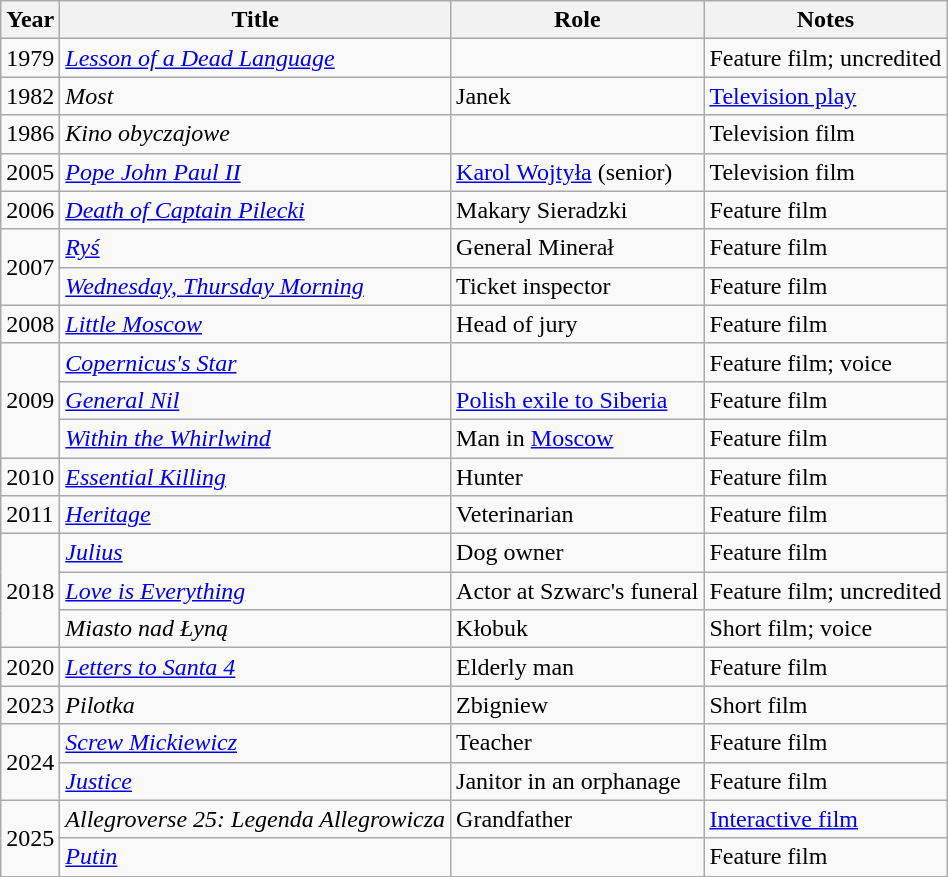<table class="wikitable plainrowheaders sortable">
<tr>
<th scope="col">Year</th>
<th scope="col">Title</th>
<th scope="col">Role</th>
<th scope="col" class="unsortable">Notes</th>
</tr>
<tr>
<td>1979</td>
<td><em><a href='#'>Lesson of a Dead Language</a></em></td>
<td></td>
<td>Feature film; uncredited</td>
</tr>
<tr>
<td>1982</td>
<td><em>Most</em></td>
<td>Janek</td>
<td><a href='#'>Television play</a></td>
</tr>
<tr>
<td>1986</td>
<td><em>Kino obyczajowe</em></td>
<td></td>
<td>Television film</td>
</tr>
<tr>
<td>2005</td>
<td><em><a href='#'>Pope John Paul II</a></em></td>
<td><a href='#'>Karol Wojtyła</a> (senior)</td>
<td>Television film</td>
</tr>
<tr>
<td>2006</td>
<td><em><a href='#'>Death of Captain Pilecki</a></em></td>
<td>Makary Sieradzki</td>
<td>Feature film</td>
</tr>
<tr>
<td rowspan=2>2007</td>
<td><em><a href='#'>Ryś</a></em></td>
<td>General Minerał</td>
<td>Feature film</td>
</tr>
<tr>
<td><em><a href='#'>Wednesday, Thursday Morning</a></em></td>
<td>Ticket inspector</td>
<td>Feature film</td>
</tr>
<tr>
<td>2008</td>
<td><em><a href='#'>Little Moscow</a></em></td>
<td>Head of jury</td>
<td>Feature film</td>
</tr>
<tr>
<td rowspan=3>2009</td>
<td><em><a href='#'>Copernicus's Star</a></em></td>
<td></td>
<td>Feature film; voice</td>
</tr>
<tr>
<td><em><a href='#'>General Nil</a></em></td>
<td><a href='#'>Polish exile to Siberia</a></td>
<td>Feature film</td>
</tr>
<tr>
<td><em><a href='#'>Within the Whirlwind</a></em></td>
<td>Man in <a href='#'>Moscow</a></td>
<td>Feature film</td>
</tr>
<tr>
<td>2010</td>
<td><em><a href='#'>Essential Killing</a></em></td>
<td>Hunter</td>
<td>Feature film</td>
</tr>
<tr>
<td>2011</td>
<td><em><a href='#'>Heritage</a></em></td>
<td>Veterinarian</td>
<td>Feature film</td>
</tr>
<tr>
<td rowspan=3>2018</td>
<td><em><a href='#'>Julius</a></em></td>
<td>Dog owner</td>
<td>Feature film</td>
</tr>
<tr>
<td><em><a href='#'>Love is Everything</a></em></td>
<td>Actor at Szwarc's funeral</td>
<td>Feature film; uncredited</td>
</tr>
<tr>
<td><em>Miasto nad Łyną</em></td>
<td>Kłobuk</td>
<td>Short film; voice</td>
</tr>
<tr>
<td>2020</td>
<td><em><a href='#'>Letters to Santa 4</a></em></td>
<td>Elderly man</td>
<td>Feature film</td>
</tr>
<tr>
<td>2023</td>
<td><em>Pilotka</em></td>
<td>Zbigniew</td>
<td>Short film</td>
</tr>
<tr>
<td rowspan=2>2024</td>
<td><em><a href='#'>Screw Mickiewicz</a></em></td>
<td>Teacher</td>
<td>Feature film</td>
</tr>
<tr>
<td><em><a href='#'>Justice</a></em></td>
<td>Janitor in an orphanage</td>
<td>Feature film</td>
</tr>
<tr>
<td rowspan=2>2025</td>
<td><em>Allegroverse 25: Legenda Allegrowicza</em></td>
<td>Grandfather</td>
<td><a href='#'>Interactive film</a></td>
</tr>
<tr>
<td><em><a href='#'>Putin</a></em></td>
<td></td>
<td>Feature film</td>
</tr>
</table>
